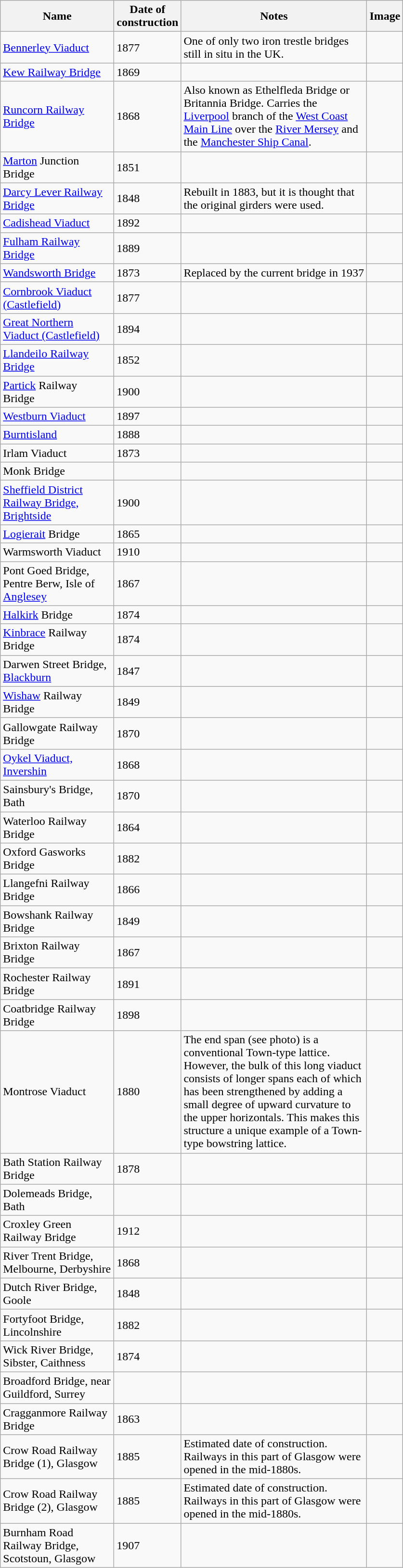<table class="wikitable sortable">
<tr>
<th width=150pt>Name</th>
<th>Date of<br>construction</th>
<th width=250pt>Notes</th>
<th>Image</th>
</tr>
<tr>
<td><a href='#'>Bennerley Viaduct</a></td>
<td>1877</td>
<td>One of only two iron trestle bridges still in situ in the UK.</td>
<td></td>
</tr>
<tr>
<td><a href='#'>Kew Railway Bridge</a></td>
<td>1869</td>
<td></td>
<td></td>
</tr>
<tr>
<td><a href='#'>Runcorn Railway Bridge</a></td>
<td>1868</td>
<td>Also known as Ethelfleda Bridge or Britannia Bridge. Carries the <a href='#'>Liverpool</a> branch of the <a href='#'>West Coast Main Line</a> over the <a href='#'>River Mersey</a> and the <a href='#'>Manchester Ship Canal</a>.</td>
<td></td>
</tr>
<tr>
<td><a href='#'>Marton</a> Junction Bridge</td>
<td>1851</td>
<td></td>
<td></td>
</tr>
<tr>
<td><a href='#'>Darcy Lever Railway Bridge</a></td>
<td>1848</td>
<td>Rebuilt in 1883, but it is thought that the original girders were used.</td>
<td></td>
</tr>
<tr>
<td><a href='#'>Cadishead Viaduct</a></td>
<td>1892</td>
<td></td>
<td></td>
</tr>
<tr>
<td><a href='#'>Fulham Railway Bridge</a></td>
<td>1889</td>
<td></td>
<td></td>
</tr>
<tr>
<td><a href='#'>Wandsworth Bridge</a></td>
<td>1873</td>
<td>Replaced by the current bridge in 1937</td>
<td></td>
</tr>
<tr>
<td><a href='#'>Cornbrook Viaduct (Castlefield)</a></td>
<td>1877</td>
<td></td>
<td></td>
</tr>
<tr>
<td><a href='#'>Great Northern Viaduct (Castlefield)</a></td>
<td>1894</td>
<td></td>
<td></td>
</tr>
<tr>
<td><a href='#'>Llandeilo Railway Bridge</a></td>
<td>1852</td>
<td></td>
<td></td>
</tr>
<tr>
<td><a href='#'>Partick</a> Railway Bridge</td>
<td>1900</td>
<td></td>
<td></td>
</tr>
<tr>
<td><a href='#'>Westburn Viaduct</a></td>
<td>1897</td>
<td></td>
<td></td>
</tr>
<tr>
<td><a href='#'>Burntisland</a></td>
<td>1888</td>
<td></td>
<td></td>
</tr>
<tr>
<td>Irlam Viaduct</td>
<td>1873</td>
<td></td>
<td></td>
</tr>
<tr>
<td>Monk Bridge</td>
<td></td>
<td></td>
<td></td>
</tr>
<tr>
<td><a href='#'>Sheffield District Railway Bridge, Brightside</a></td>
<td>1900</td>
<td></td>
<td></td>
</tr>
<tr>
<td><a href='#'>Logierait</a> Bridge</td>
<td>1865</td>
<td></td>
<td></td>
</tr>
<tr>
<td>Warmsworth Viaduct</td>
<td>1910</td>
<td></td>
<td></td>
</tr>
<tr>
<td>Pont Goed Bridge, Pentre Berw, Isle of <a href='#'>Anglesey</a></td>
<td>1867</td>
<td></td>
<td></td>
</tr>
<tr>
<td><a href='#'>Halkirk</a> Bridge</td>
<td>1874</td>
<td></td>
<td></td>
</tr>
<tr>
<td><a href='#'>Kinbrace</a> Railway Bridge</td>
<td>1874</td>
<td></td>
<td></td>
</tr>
<tr>
<td>Darwen Street Bridge, <a href='#'>Blackburn</a></td>
<td>1847</td>
<td></td>
<td></td>
</tr>
<tr>
<td><a href='#'>Wishaw</a> Railway Bridge</td>
<td>1849</td>
<td></td>
<td></td>
</tr>
<tr>
<td>Gallowgate Railway Bridge</td>
<td>1870</td>
<td></td>
<td></td>
</tr>
<tr>
<td><a href='#'>Oykel Viaduct, Invershin</a></td>
<td>1868</td>
<td></td>
<td></td>
</tr>
<tr>
<td>Sainsbury's Bridge, Bath</td>
<td>1870</td>
<td></td>
<td></td>
</tr>
<tr>
<td>Waterloo Railway Bridge</td>
<td>1864</td>
<td></td>
<td></td>
</tr>
<tr>
<td>Oxford Gasworks Bridge</td>
<td>1882</td>
<td></td>
<td></td>
</tr>
<tr>
<td>Llangefni Railway Bridge</td>
<td>1866</td>
<td></td>
<td></td>
</tr>
<tr>
<td>Bowshank Railway Bridge</td>
<td>1849</td>
<td></td>
<td></td>
</tr>
<tr>
<td>Brixton Railway Bridge</td>
<td>1867</td>
<td></td>
<td></td>
</tr>
<tr>
<td>Rochester Railway Bridge</td>
<td>1891</td>
<td></td>
<td></td>
</tr>
<tr>
<td>Coatbridge Railway Bridge</td>
<td>1898</td>
<td></td>
<td></td>
</tr>
<tr>
<td>Montrose Viaduct</td>
<td>1880</td>
<td>The end span (see photo) is a conventional Town-type lattice. However, the bulk of this long viaduct consists of longer spans each of which has been strengthened by adding a small degree of upward curvature to the upper horizontals. This makes this structure a unique example of a Town-type bowstring lattice.</td>
<td></td>
</tr>
<tr>
<td>Bath Station Railway Bridge</td>
<td>1878</td>
<td></td>
<td></td>
</tr>
<tr>
<td>Dolemeads Bridge, Bath</td>
<td></td>
<td></td>
<td></td>
</tr>
<tr>
<td>Croxley Green Railway Bridge</td>
<td>1912</td>
<td></td>
<td></td>
</tr>
<tr>
<td>River Trent Bridge, Melbourne, Derbyshire</td>
<td>1868</td>
<td></td>
<td></td>
</tr>
<tr>
<td>Dutch River Bridge, Goole</td>
<td>1848</td>
<td></td>
<td></td>
</tr>
<tr>
<td>Fortyfoot Bridge, Lincolnshire</td>
<td>1882</td>
<td></td>
<td></td>
</tr>
<tr>
<td>Wick River Bridge, Sibster, Caithness</td>
<td>1874</td>
<td></td>
<td></td>
</tr>
<tr>
<td>Broadford Bridge, near Guildford, Surrey</td>
<td></td>
<td></td>
<td></td>
</tr>
<tr>
<td>Cragganmore Railway Bridge</td>
<td>1863</td>
<td></td>
<td></td>
</tr>
<tr>
<td>Crow Road Railway Bridge (1), Glasgow</td>
<td>1885</td>
<td>Estimated date of construction. Railways in this part of Glasgow were opened in the mid-1880s.</td>
<td></td>
</tr>
<tr>
<td>Crow Road Railway Bridge (2), Glasgow</td>
<td>1885</td>
<td>Estimated date of construction. Railways in this part of Glasgow were opened in the mid-1880s.</td>
<td></td>
</tr>
<tr>
<td>Burnham Road Railway Bridge, Scotstoun, Glasgow</td>
<td>1907</td>
<td></td>
<td></td>
</tr>
</table>
